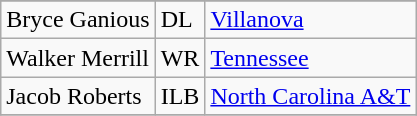<table class="wikitable">
<tr>
</tr>
<tr>
<td>Bryce Ganious</td>
<td>DL</td>
<td><a href='#'>Villanova</a></td>
</tr>
<tr>
<td>Walker Merrill</td>
<td>WR</td>
<td><a href='#'>Tennessee</a></td>
</tr>
<tr>
<td>Jacob Roberts</td>
<td>ILB</td>
<td><a href='#'>North Carolina A&T</a></td>
</tr>
<tr>
</tr>
</table>
